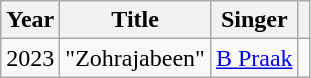<table class="wikitable">
<tr>
<th scope="col">Year</th>
<th scope="col">Title</th>
<th scope="col">Singer</th>
<th scope="col" class="unsortable"></th>
</tr>
<tr>
<td>2023</td>
<td>"Zohrajabeen"</td>
<td><a href='#'>B Praak</a></td>
<td></td>
</tr>
</table>
